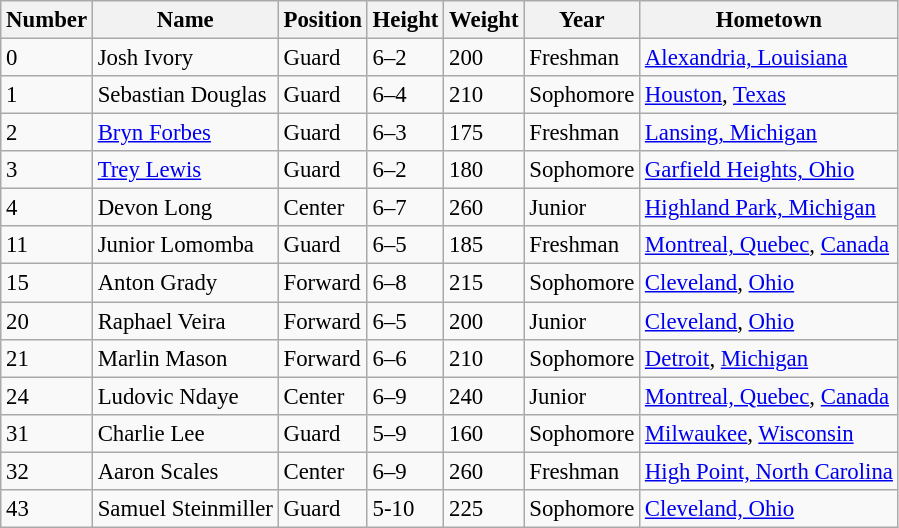<table class="wikitable" style="font-size: 95%;">
<tr>
<th>Number</th>
<th>Name</th>
<th>Position</th>
<th>Height</th>
<th>Weight</th>
<th>Year</th>
<th>Hometown</th>
</tr>
<tr>
<td>0</td>
<td>Josh Ivory</td>
<td>Guard</td>
<td>6–2</td>
<td>200</td>
<td>Freshman</td>
<td><a href='#'>Alexandria, Louisiana</a></td>
</tr>
<tr>
<td>1</td>
<td>Sebastian Douglas</td>
<td>Guard</td>
<td>6–4</td>
<td>210</td>
<td>Sophomore</td>
<td><a href='#'>Houston</a>, <a href='#'>Texas</a></td>
</tr>
<tr>
<td>2</td>
<td><a href='#'>Bryn Forbes</a></td>
<td>Guard</td>
<td>6–3</td>
<td>175</td>
<td>Freshman</td>
<td><a href='#'>Lansing, Michigan</a></td>
</tr>
<tr>
<td>3</td>
<td><a href='#'>Trey Lewis</a></td>
<td>Guard</td>
<td>6–2</td>
<td>180</td>
<td>Sophomore</td>
<td><a href='#'>Garfield Heights, Ohio</a></td>
</tr>
<tr>
<td>4</td>
<td>Devon Long</td>
<td>Center</td>
<td>6–7</td>
<td>260</td>
<td>Junior</td>
<td><a href='#'>Highland Park, Michigan</a></td>
</tr>
<tr>
<td>11</td>
<td>Junior Lomomba</td>
<td>Guard</td>
<td>6–5</td>
<td>185</td>
<td>Freshman</td>
<td><a href='#'>Montreal, Quebec</a>, <a href='#'>Canada</a></td>
</tr>
<tr>
<td>15</td>
<td>Anton Grady</td>
<td>Forward</td>
<td>6–8</td>
<td>215</td>
<td>Sophomore</td>
<td><a href='#'>Cleveland</a>, <a href='#'>Ohio</a></td>
</tr>
<tr>
<td>20</td>
<td>Raphael Veira</td>
<td>Forward</td>
<td>6–5</td>
<td>200</td>
<td>Junior</td>
<td><a href='#'>Cleveland</a>, <a href='#'>Ohio</a></td>
</tr>
<tr>
<td>21</td>
<td>Marlin Mason</td>
<td>Forward</td>
<td>6–6</td>
<td>210</td>
<td>Sophomore</td>
<td><a href='#'>Detroit</a>, <a href='#'>Michigan</a></td>
</tr>
<tr>
<td>24</td>
<td>Ludovic Ndaye</td>
<td>Center</td>
<td>6–9</td>
<td>240</td>
<td>Junior</td>
<td><a href='#'>Montreal, Quebec</a>, <a href='#'>Canada</a></td>
</tr>
<tr>
<td>31</td>
<td>Charlie Lee</td>
<td>Guard</td>
<td>5–9</td>
<td>160</td>
<td>Sophomore</td>
<td><a href='#'>Milwaukee</a>, <a href='#'>Wisconsin</a></td>
</tr>
<tr>
<td>32</td>
<td>Aaron Scales</td>
<td>Center</td>
<td>6–9</td>
<td>260</td>
<td>Freshman</td>
<td><a href='#'>High Point, North Carolina</a></td>
</tr>
<tr>
<td>43</td>
<td>Samuel Steinmiller</td>
<td>Guard</td>
<td>5-10</td>
<td>225</td>
<td>Sophomore</td>
<td><a href='#'>Cleveland, Ohio</a></td>
</tr>
</table>
